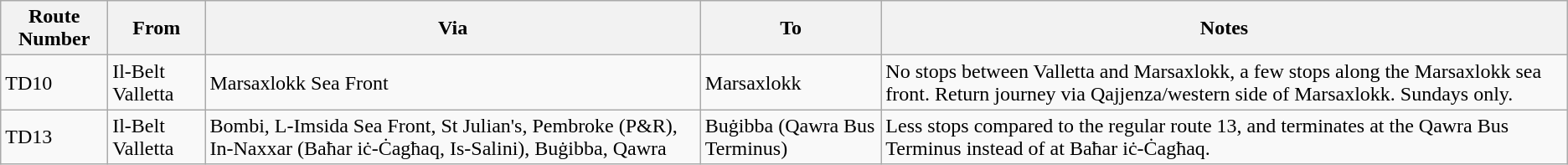<table class="wikitable sortable">
<tr>
<th>Route Number</th>
<th>From</th>
<th>Via</th>
<th>To</th>
<th>Notes</th>
</tr>
<tr>
<td>TD10</td>
<td>Il-Belt Valletta</td>
<td>Marsaxlokk Sea Front</td>
<td>Marsaxlokk</td>
<td>No stops between Valletta and Marsaxlokk, a few stops along the Marsaxlokk sea front. Return journey via Qajjenza/western side of Marsaxlokk. Sundays only.</td>
</tr>
<tr>
<td>TD13</td>
<td>Il-Belt Valletta</td>
<td>Bombi, L-Imsida Sea Front, St Julian's, Pembroke (P&R), In-Naxxar (Baħar iċ-Ċagħaq, Is-Salini), Buġibba, Qawra</td>
<td>Buġibba (Qawra Bus Terminus)</td>
<td>Less stops compared to the regular route 13, and terminates at the Qawra Bus Terminus instead of at Baħar iċ-Ċagħaq.</td>
</tr>
</table>
